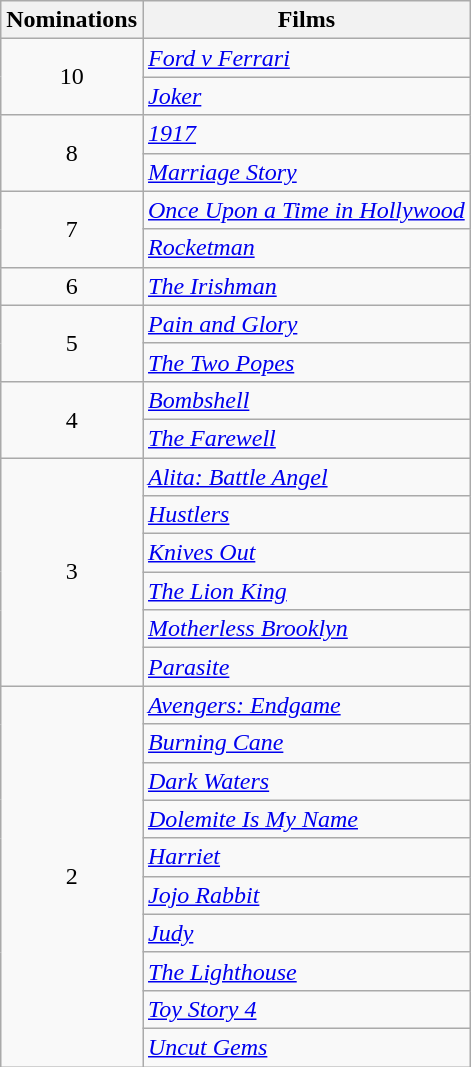<table class="wikitable">
<tr>
<th>Nominations</th>
<th>Films</th>
</tr>
<tr>
<td rowspan="2" style="text-align:center">10</td>
<td><em><a href='#'>Ford v Ferrari</a></em></td>
</tr>
<tr>
<td><em><a href='#'>Joker</a></em></td>
</tr>
<tr>
<td rowspan="2" style="text-align:center">8</td>
<td><em><a href='#'>1917</a></em></td>
</tr>
<tr>
<td><em><a href='#'>Marriage Story</a></em></td>
</tr>
<tr>
<td rowspan="2" style="text-align:center">7</td>
<td><em><a href='#'>Once Upon a Time in Hollywood</a></em></td>
</tr>
<tr>
<td><em><a href='#'>Rocketman</a></em></td>
</tr>
<tr>
<td style="text-align:center">6</td>
<td><em><a href='#'>The Irishman</a></em></td>
</tr>
<tr>
<td rowspan="2" style="text-align:center">5</td>
<td><em><a href='#'>Pain and Glory</a></em></td>
</tr>
<tr>
<td><em><a href='#'>The Two Popes</a></em></td>
</tr>
<tr>
<td rowspan="2" style="text-align:center">4</td>
<td><em><a href='#'>Bombshell</a></em></td>
</tr>
<tr>
<td><em><a href='#'>The Farewell</a></em></td>
</tr>
<tr>
<td rowspan="6" style="text-align:center">3</td>
<td><em><a href='#'>Alita: Battle Angel</a></em></td>
</tr>
<tr>
<td><em><a href='#'>Hustlers</a></em></td>
</tr>
<tr>
<td><em><a href='#'>Knives Out</a></em></td>
</tr>
<tr>
<td><em><a href='#'>The Lion King</a></em></td>
</tr>
<tr>
<td><em><a href='#'>Motherless Brooklyn</a></em></td>
</tr>
<tr>
<td><em><a href='#'>Parasite</a></em></td>
</tr>
<tr>
<td rowspan="10" style="text-align:center">2</td>
<td><em><a href='#'>Avengers: Endgame</a></em></td>
</tr>
<tr>
<td><em><a href='#'>Burning Cane</a></em></td>
</tr>
<tr>
<td><em><a href='#'>Dark Waters</a></em></td>
</tr>
<tr>
<td><em><a href='#'>Dolemite Is My Name</a></em></td>
</tr>
<tr>
<td><em><a href='#'>Harriet</a></em></td>
</tr>
<tr>
<td><em><a href='#'>Jojo Rabbit</a></em></td>
</tr>
<tr>
<td><em><a href='#'>Judy</a></em></td>
</tr>
<tr>
<td><em><a href='#'>The Lighthouse</a></em></td>
</tr>
<tr>
<td><em><a href='#'>Toy Story 4</a></em></td>
</tr>
<tr>
<td><em><a href='#'>Uncut Gems</a></em></td>
</tr>
</table>
